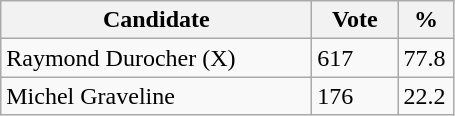<table class="wikitable">
<tr>
<th bgcolor="#DDDDFF" width="200px">Candidate</th>
<th bgcolor="#DDDDFF" width="50px">Vote</th>
<th bgcolor="#DDDDFF" width="30px">%</th>
</tr>
<tr>
<td>Raymond Durocher (X)</td>
<td>617</td>
<td>77.8</td>
</tr>
<tr>
<td>Michel Graveline</td>
<td>176</td>
<td>22.2</td>
</tr>
</table>
